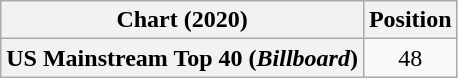<table class="wikitable plainrowheaders" style="text-align:center">
<tr>
<th scope="col">Chart (2020)</th>
<th scope="col">Position</th>
</tr>
<tr>
<th scope="row">US Mainstream Top 40 (<em>Billboard</em>)</th>
<td>48</td>
</tr>
</table>
